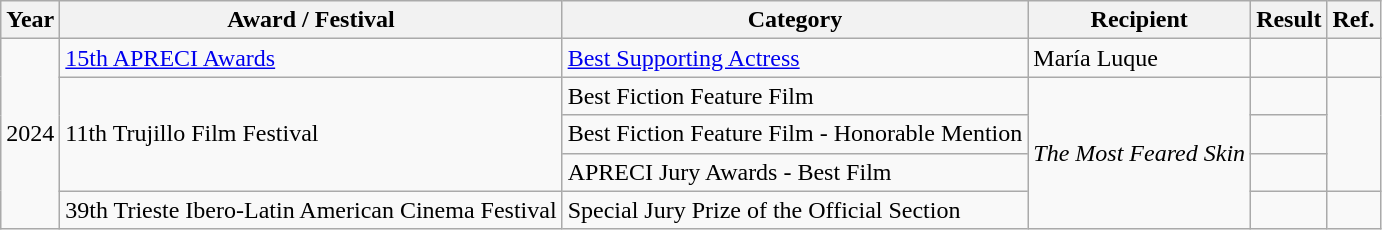<table class="wikitable">
<tr>
<th>Year</th>
<th>Award / Festival</th>
<th>Category</th>
<th>Recipient</th>
<th>Result</th>
<th>Ref.</th>
</tr>
<tr>
<td rowspan="5">2024</td>
<td><a href='#'>15th APRECI Awards</a></td>
<td><a href='#'>Best Supporting Actress</a></td>
<td>María Luque</td>
<td></td>
<td></td>
</tr>
<tr>
<td rowspan="3">11th Trujillo Film Festival</td>
<td>Best Fiction Feature Film</td>
<td rowspan="4"><em>The Most Feared Skin</em></td>
<td></td>
<td rowspan="3"></td>
</tr>
<tr>
<td>Best Fiction Feature Film - Honorable Mention</td>
<td></td>
</tr>
<tr>
<td>APRECI Jury Awards - Best Film</td>
<td></td>
</tr>
<tr>
<td>39th Trieste Ibero-Latin American Cinema Festival</td>
<td>Special Jury Prize of the Official Section</td>
<td></td>
<td></td>
</tr>
</table>
